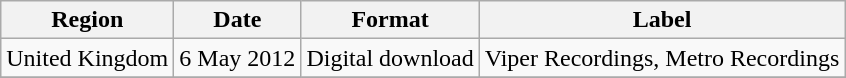<table class=wikitable>
<tr>
<th>Region</th>
<th>Date</th>
<th>Format</th>
<th>Label</th>
</tr>
<tr>
<td>United Kingdom</td>
<td>6 May 2012</td>
<td>Digital download</td>
<td>Viper Recordings, Metro Recordings</td>
</tr>
<tr>
</tr>
</table>
